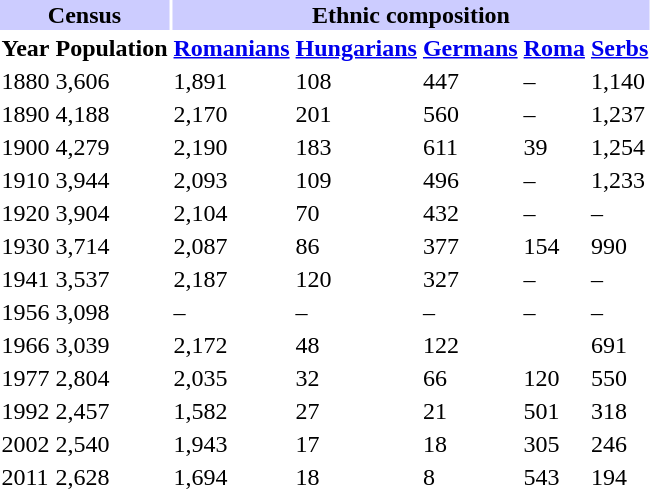<table class="toccolours">
<tr>
<th align="center" colspan="2" style="background:#ccccff;">Census</th>
<th align="center" colspan="5" style="background:#ccccff;">Ethnic composition</th>
</tr>
<tr>
<th>Year</th>
<th>Population</th>
<th><a href='#'>Romanians</a></th>
<th><a href='#'>Hungarians</a></th>
<th><a href='#'>Germans</a></th>
<th><a href='#'>Roma</a></th>
<th><a href='#'>Serbs</a></th>
</tr>
<tr>
<td>1880</td>
<td>3,606</td>
<td>1,891</td>
<td>108</td>
<td>447</td>
<td>–</td>
<td>1,140</td>
</tr>
<tr>
<td>1890</td>
<td>4,188</td>
<td>2,170</td>
<td>201</td>
<td>560</td>
<td>–</td>
<td>1,237</td>
</tr>
<tr>
<td>1900</td>
<td>4,279</td>
<td>2,190</td>
<td>183</td>
<td>611</td>
<td>39</td>
<td>1,254</td>
</tr>
<tr>
<td>1910</td>
<td>3,944</td>
<td>2,093</td>
<td>109</td>
<td>496</td>
<td>–</td>
<td>1,233</td>
</tr>
<tr>
<td>1920</td>
<td>3,904</td>
<td>2,104</td>
<td>70</td>
<td>432</td>
<td>–</td>
<td>–</td>
</tr>
<tr>
<td>1930</td>
<td>3,714</td>
<td>2,087</td>
<td>86</td>
<td>377</td>
<td>154</td>
<td>990</td>
</tr>
<tr>
<td>1941</td>
<td>3,537</td>
<td>2,187</td>
<td>120</td>
<td>327</td>
<td>–</td>
<td>–</td>
</tr>
<tr>
<td>1956</td>
<td>3,098</td>
<td>–</td>
<td>–</td>
<td>–</td>
<td>–</td>
<td>–</td>
</tr>
<tr>
<td>1966</td>
<td>3,039</td>
<td>2,172</td>
<td>48</td>
<td>122</td>
<td></td>
<td>691</td>
</tr>
<tr>
<td>1977</td>
<td>2,804</td>
<td>2,035</td>
<td>32</td>
<td>66</td>
<td>120</td>
<td>550</td>
</tr>
<tr>
<td>1992</td>
<td>2,457</td>
<td>1,582</td>
<td>27</td>
<td>21</td>
<td>501</td>
<td>318</td>
</tr>
<tr>
<td>2002</td>
<td>2,540</td>
<td>1,943</td>
<td>17</td>
<td>18</td>
<td>305</td>
<td>246</td>
</tr>
<tr>
<td>2011</td>
<td>2,628</td>
<td>1,694</td>
<td>18</td>
<td>8</td>
<td>543</td>
<td>194</td>
</tr>
</table>
